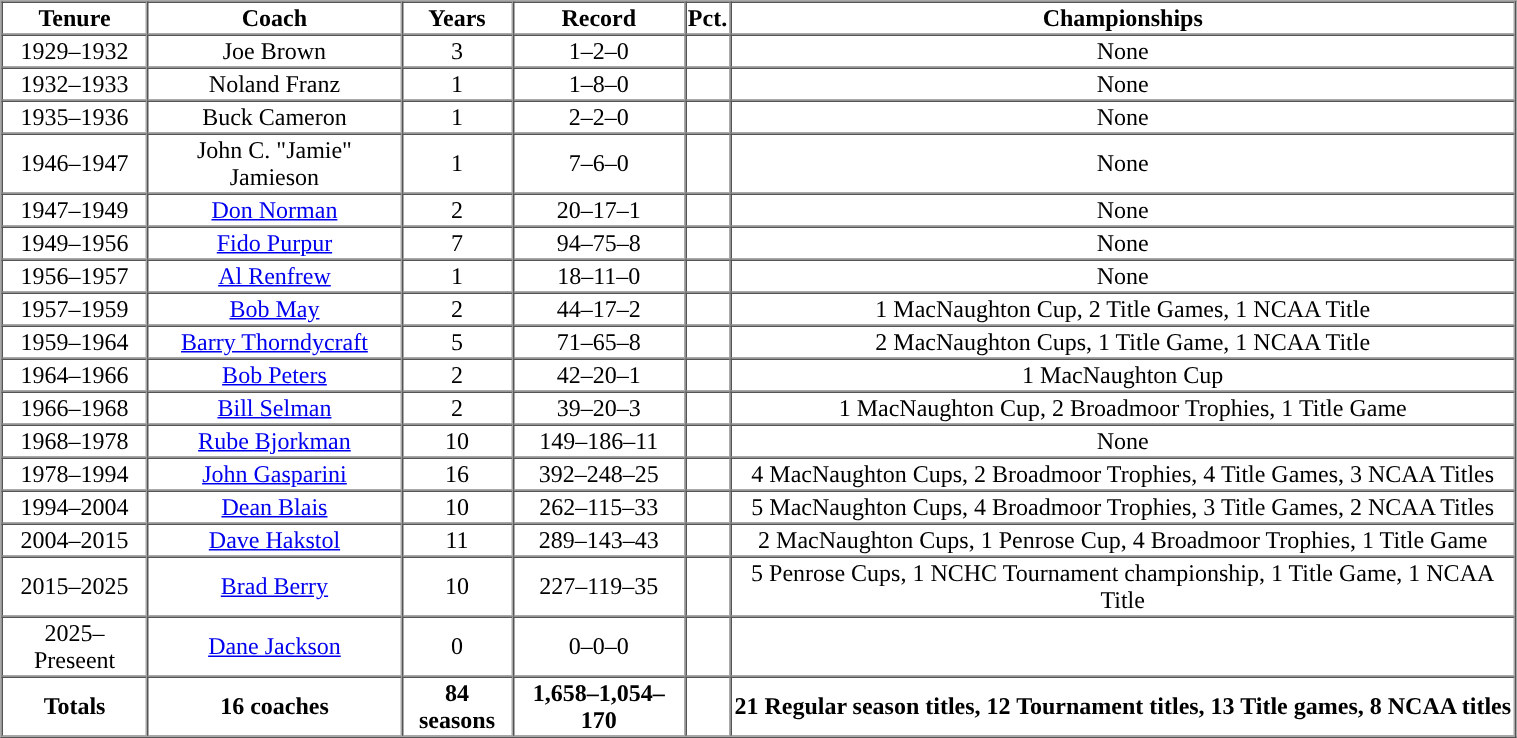<table cellpadding="1" border="1" cellspacing="0" width="80%">
<tr>
<th>Tenure</th>
<th>Coach</th>
<th>Years</th>
<th>Record</th>
<th>Pct.</th>
<th>Championships</th>
</tr>
<tr align="center">
<td>1929–1932</td>
<td>Joe Brown</td>
<td>3</td>
<td>1–2–0</td>
<td></td>
<td>None</td>
</tr>
<tr align="center">
<td>1932–1933</td>
<td>Noland Franz</td>
<td>1</td>
<td>1–8–0</td>
<td></td>
<td>None</td>
</tr>
<tr align="center">
<td>1935–1936</td>
<td>Buck Cameron</td>
<td>1</td>
<td>2–2–0</td>
<td></td>
<td>None</td>
</tr>
<tr align="center">
<td>1946–1947</td>
<td>John C. "Jamie" Jamieson</td>
<td>1</td>
<td>7–6–0</td>
<td></td>
<td>None</td>
</tr>
<tr align="center">
<td>1947–1949</td>
<td><a href='#'>Don Norman</a></td>
<td>2</td>
<td>20–17–1</td>
<td></td>
<td>None</td>
</tr>
<tr align="center">
<td>1949–1956</td>
<td><a href='#'>Fido Purpur</a></td>
<td>7</td>
<td>94–75–8</td>
<td></td>
<td>None</td>
</tr>
<tr align="center">
<td>1956–1957</td>
<td><a href='#'>Al Renfrew</a></td>
<td>1</td>
<td>18–11–0</td>
<td></td>
<td>None</td>
</tr>
<tr align="center">
<td>1957–1959</td>
<td><a href='#'>Bob May</a></td>
<td>2</td>
<td>44–17–2</td>
<td></td>
<td>1 MacNaughton Cup, 2 Title Games, 1 NCAA Title</td>
</tr>
<tr align="center">
<td>1959–1964</td>
<td><a href='#'>Barry Thorndycraft</a></td>
<td>5</td>
<td>71–65–8</td>
<td></td>
<td>2 MacNaughton Cups, 1 Title Game, 1 NCAA Title</td>
</tr>
<tr align="center">
<td>1964–1966</td>
<td><a href='#'>Bob Peters</a></td>
<td>2</td>
<td>42–20–1</td>
<td></td>
<td>1 MacNaughton Cup</td>
</tr>
<tr align="center">
<td>1966–1968</td>
<td><a href='#'>Bill Selman</a></td>
<td>2</td>
<td>39–20–3</td>
<td></td>
<td>1 MacNaughton Cup, 2 Broadmoor Trophies, 1 Title Game</td>
</tr>
<tr align="center">
<td>1968–1978</td>
<td><a href='#'>Rube Bjorkman</a></td>
<td>10</td>
<td>149–186–11</td>
<td></td>
<td>None</td>
</tr>
<tr align="center">
<td>1978–1994</td>
<td><a href='#'>John Gasparini</a></td>
<td>16</td>
<td>392–248–25</td>
<td></td>
<td>4 MacNaughton Cups, 2 Broadmoor Trophies, 4 Title Games, 3 NCAA Titles</td>
</tr>
<tr align="center">
<td>1994–2004</td>
<td><a href='#'>Dean Blais</a></td>
<td>10</td>
<td>262–115–33</td>
<td></td>
<td>5 MacNaughton Cups, 4 Broadmoor Trophies, 3 Title Games, 2 NCAA Titles</td>
</tr>
<tr align="center">
<td>2004–2015</td>
<td><a href='#'>Dave Hakstol</a></td>
<td>11</td>
<td>289–143–43</td>
<td></td>
<td>2 MacNaughton Cups, 1 Penrose Cup, 4 Broadmoor Trophies, 1 Title Game</td>
</tr>
<tr align="center">
<td>2015–2025</td>
<td><a href='#'>Brad Berry</a></td>
<td>10</td>
<td>227–119–35</td>
<td></td>
<td>5 Penrose Cups, 1 NCHC Tournament championship, 1 Title Game, 1 NCAA Title</td>
</tr>
<tr align="center">
<td>2025–Preseent</td>
<td><a href='#'>Dane Jackson</a></td>
<td>0</td>
<td>0–0–0</td>
<td></td>
<td></td>
</tr>
<tr align=center>
<th>Totals</th>
<th>16 coaches</th>
<th>84 seasons</th>
<th>1,658–1,054–170</th>
<th></th>
<th>21 Regular season titles, 12 Tournament titles, 13 Title games, 8 NCAA titles</th>
</tr>
</table>
